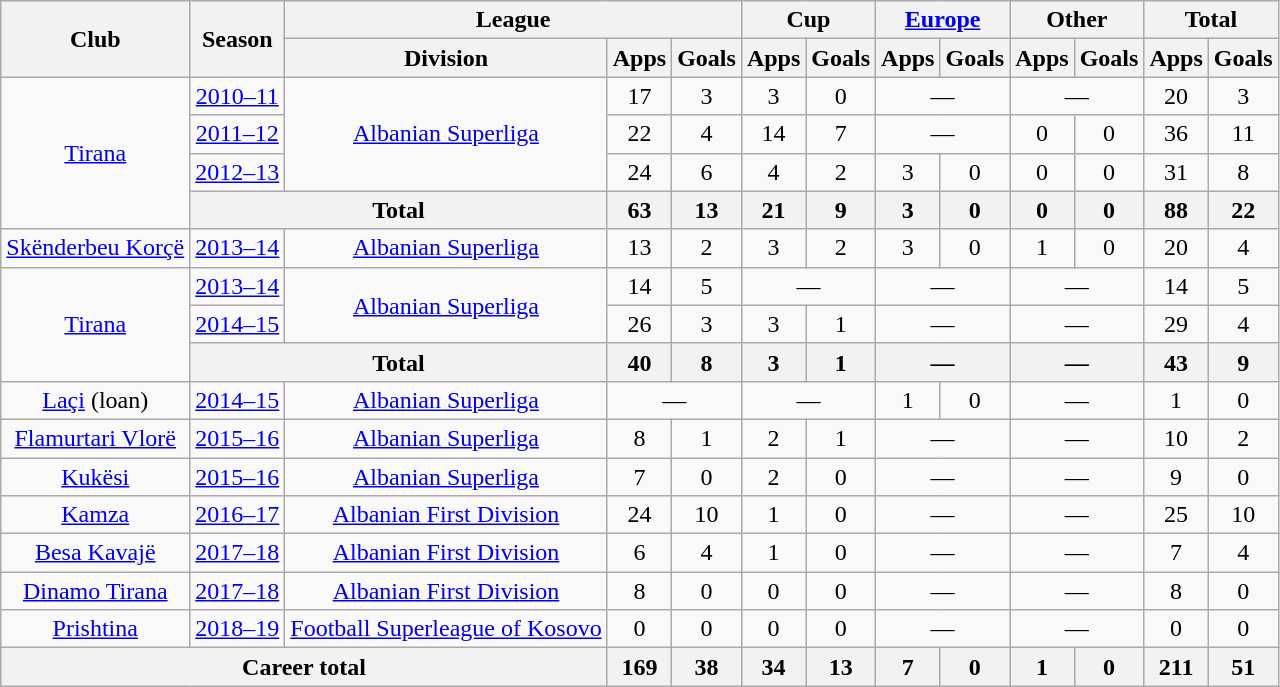<table class="wikitable" style="text-align:center;">
<tr>
<th rowspan="2">Club</th>
<th rowspan="2">Season</th>
<th colspan="3">League</th>
<th colspan="2">Cup</th>
<th colspan="2"><a href='#'>Europe</a></th>
<th colspan="2">Other</th>
<th colspan="2">Total</th>
</tr>
<tr>
<th>Division</th>
<th>Apps</th>
<th>Goals</th>
<th>Apps</th>
<th>Goals</th>
<th>Apps</th>
<th>Goals</th>
<th>Apps</th>
<th>Goals</th>
<th>Apps</th>
<th>Goals</th>
</tr>
<tr>
<td rowspan="4" valign="center"><a href='#'>Tirana</a></td>
<td><a href='#'>2010–11</a></td>
<td rowspan=3><a href='#'>Albanian Superliga</a></td>
<td>17</td>
<td>3</td>
<td>3</td>
<td>0</td>
<td colspan="2">—</td>
<td colspan="2">—</td>
<td>20</td>
<td>3</td>
</tr>
<tr>
<td><a href='#'>2011–12</a></td>
<td>22</td>
<td>4</td>
<td>14</td>
<td>7</td>
<td colspan="2">—</td>
<td>0</td>
<td>0</td>
<td>36</td>
<td>11</td>
</tr>
<tr>
<td><a href='#'>2012–13</a></td>
<td>24</td>
<td>6</td>
<td>4</td>
<td>2</td>
<td>3</td>
<td>0</td>
<td>0</td>
<td>0</td>
<td>31</td>
<td>8</td>
</tr>
<tr>
<th colspan="2">Total</th>
<th>63</th>
<th>13</th>
<th>21</th>
<th>9</th>
<th>3</th>
<th>0</th>
<th>0</th>
<th>0</th>
<th>88</th>
<th>22</th>
</tr>
<tr>
<td rowspan=1><a href='#'>Skënderbeu Korçë</a></td>
<td><a href='#'>2013–14</a></td>
<td rowspan=1><a href='#'>Albanian Superliga</a></td>
<td>13</td>
<td>2</td>
<td>3</td>
<td>2</td>
<td>3</td>
<td>0</td>
<td>1</td>
<td>0</td>
<td>20</td>
<td>4</td>
</tr>
<tr>
<td rowspan="3" valign="center"><a href='#'>Tirana</a></td>
<td><a href='#'>2013–14</a></td>
<td rowspan=2><a href='#'>Albanian Superliga</a></td>
<td>14</td>
<td>5</td>
<td colspan="2">—</td>
<td colspan="2">—</td>
<td colspan="2">—</td>
<td>14</td>
<td>5</td>
</tr>
<tr>
<td><a href='#'>2014–15</a></td>
<td>26</td>
<td>3</td>
<td>3</td>
<td>1</td>
<td colspan="2">—</td>
<td colspan="2">—</td>
<td>29</td>
<td>4</td>
</tr>
<tr>
<th colspan="2">Total</th>
<th>40</th>
<th>8</th>
<th>3</th>
<th>1</th>
<th colspan="2">—</th>
<th colspan="2">—</th>
<th>43</th>
<th>9</th>
</tr>
<tr>
<td rowspan=1><a href='#'>Laçi</a> (loan)</td>
<td><a href='#'>2014–15</a></td>
<td rowspan=1><a href='#'>Albanian Superliga</a></td>
<td colspan="2">—</td>
<td colspan="2">—</td>
<td>1</td>
<td>0</td>
<td colspan="2">—</td>
<td>1</td>
<td>0</td>
</tr>
<tr>
<td rowspan=1><a href='#'>Flamurtari Vlorë</a></td>
<td><a href='#'>2015–16</a></td>
<td rowspan=1><a href='#'>Albanian Superliga</a></td>
<td>8</td>
<td>1</td>
<td>2</td>
<td>1</td>
<td colspan="2">—</td>
<td colspan="2">—</td>
<td>10</td>
<td>2</td>
</tr>
<tr>
<td rowspan=1><a href='#'>Kukësi</a></td>
<td><a href='#'>2015–16</a></td>
<td rowspan=1><a href='#'>Albanian Superliga</a></td>
<td>7</td>
<td>0</td>
<td>2</td>
<td>0</td>
<td colspan="2">—</td>
<td colspan="2">—</td>
<td>9</td>
<td>0</td>
</tr>
<tr>
<td rowspan=1><a href='#'>Kamza</a></td>
<td><a href='#'>2016–17</a></td>
<td rowspan=1><a href='#'>Albanian First Division</a></td>
<td>24</td>
<td>10</td>
<td>1</td>
<td>0</td>
<td colspan="2">—</td>
<td colspan="2">—</td>
<td>25</td>
<td>10</td>
</tr>
<tr>
<td rowspan=1><a href='#'>Besa Kavajë</a></td>
<td><a href='#'>2017–18</a></td>
<td rowspan=1><a href='#'>Albanian First Division</a></td>
<td>6</td>
<td>4</td>
<td>1</td>
<td>0</td>
<td colspan="2">—</td>
<td colspan="2">—</td>
<td>7</td>
<td>4</td>
</tr>
<tr>
<td rowspan=1><a href='#'>Dinamo Tirana</a></td>
<td><a href='#'>2017–18</a></td>
<td rowspan=1><a href='#'>Albanian First Division</a></td>
<td>8</td>
<td>0</td>
<td>0</td>
<td>0</td>
<td colspan="2">—</td>
<td colspan="2">—</td>
<td>8</td>
<td>0</td>
</tr>
<tr>
<td rowspan=1><a href='#'>Prishtina</a></td>
<td><a href='#'>2018–19</a></td>
<td rowspan=1><a href='#'>Football Superleague of Kosovo</a></td>
<td>0</td>
<td>0</td>
<td>0</td>
<td>0</td>
<td colspan="2">—</td>
<td colspan="2">—</td>
<td>0</td>
<td>0</td>
</tr>
<tr>
<th colspan="3">Career total</th>
<th>169</th>
<th>38</th>
<th>34</th>
<th>13</th>
<th>7</th>
<th>0</th>
<th>1</th>
<th>0</th>
<th>211</th>
<th>51</th>
</tr>
</table>
